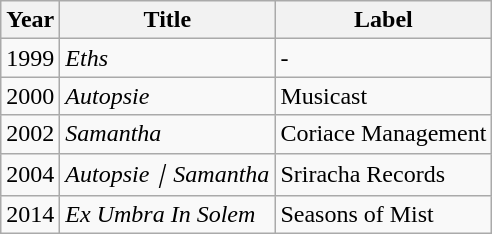<table class="wikitable">
<tr>
<th>Year</th>
<th>Title</th>
<th>Label</th>
</tr>
<tr>
<td>1999</td>
<td><em>Eths</em></td>
<td>-</td>
</tr>
<tr>
<td>2000</td>
<td><em>Autopsie</em></td>
<td>Musicast</td>
</tr>
<tr>
<td>2002</td>
<td><em>Samantha</em></td>
<td>Coriace Management</td>
</tr>
<tr>
<td>2004</td>
<td><em>Autopsie｜Samantha</em></td>
<td>Sriracha Records</td>
</tr>
<tr>
<td>2014</td>
<td><em>Ex Umbra In Solem</em></td>
<td>Seasons of Mist</td>
</tr>
</table>
